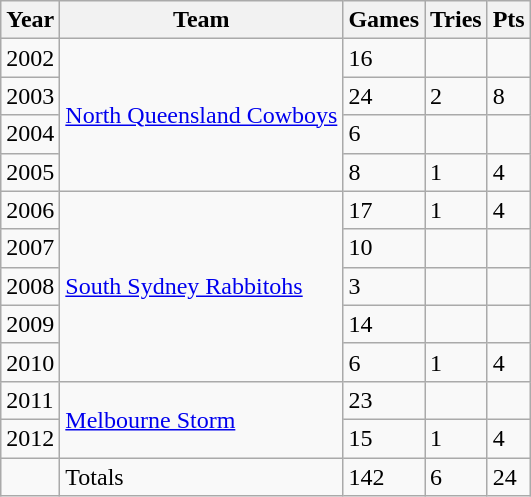<table class="wikitable">
<tr>
<th>Year</th>
<th>Team</th>
<th>Games</th>
<th>Tries</th>
<th>Pts</th>
</tr>
<tr>
<td>2002</td>
<td rowspan="4"> <a href='#'>North Queensland Cowboys</a></td>
<td>16</td>
<td></td>
<td></td>
</tr>
<tr>
<td>2003</td>
<td>24</td>
<td>2</td>
<td>8</td>
</tr>
<tr>
<td>2004</td>
<td>6</td>
<td></td>
<td></td>
</tr>
<tr>
<td>2005</td>
<td>8</td>
<td>1</td>
<td>4</td>
</tr>
<tr>
<td>2006</td>
<td rowspan="5"> <a href='#'>South Sydney Rabbitohs</a></td>
<td>17</td>
<td>1</td>
<td>4</td>
</tr>
<tr>
<td>2007</td>
<td>10</td>
<td></td>
<td></td>
</tr>
<tr>
<td>2008</td>
<td>3</td>
<td></td>
<td></td>
</tr>
<tr>
<td>2009</td>
<td>14</td>
<td></td>
<td></td>
</tr>
<tr>
<td>2010</td>
<td>6</td>
<td>1</td>
<td>4</td>
</tr>
<tr>
<td>2011</td>
<td rowspan="2"> <a href='#'>Melbourne Storm</a></td>
<td>23</td>
<td></td>
<td></td>
</tr>
<tr>
<td>2012</td>
<td>15</td>
<td>1</td>
<td>4</td>
</tr>
<tr>
<td></td>
<td>Totals</td>
<td>142</td>
<td>6</td>
<td>24</td>
</tr>
</table>
